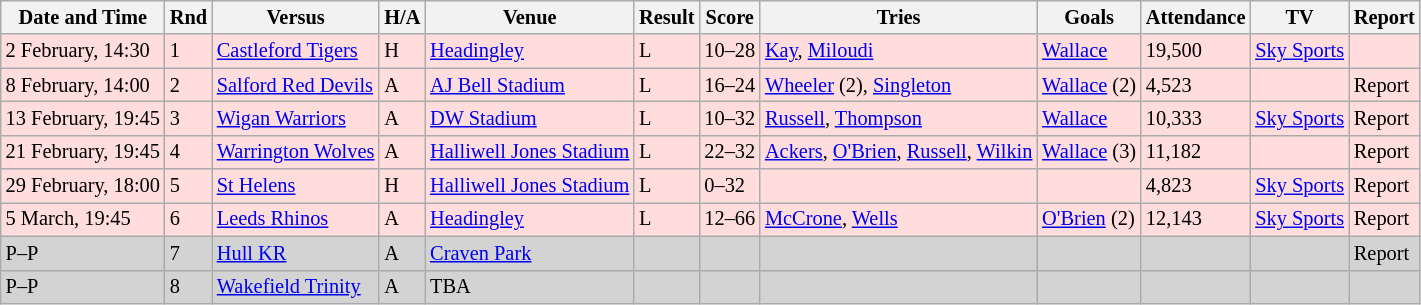<table class="wikitable" style="font-size:85%;">
<tr>
<th>Date and Time</th>
<th>Rnd</th>
<th>Versus</th>
<th>H/A</th>
<th>Venue</th>
<th>Result</th>
<th>Score</th>
<th>Tries</th>
<th>Goals</th>
<th>Attendance</th>
<th>TV</th>
<th>Report</th>
</tr>
<tr style="background:#ffdddd;" width=20 | >
<td>2 February, 14:30</td>
<td>1</td>
<td> <a href='#'>Castleford Tigers</a></td>
<td>H</td>
<td><a href='#'>Headingley</a></td>
<td>L</td>
<td>10–28</td>
<td><a href='#'>Kay</a>, <a href='#'>Miloudi</a></td>
<td><a href='#'>Wallace</a></td>
<td>19,500</td>
<td><a href='#'>Sky Sports</a></td>
<td></td>
</tr>
<tr style="background:#ffdddd;" width=20 | >
<td>8 February, 14:00</td>
<td>2</td>
<td> <a href='#'>Salford Red Devils</a></td>
<td>A</td>
<td><a href='#'>AJ Bell Stadium</a></td>
<td>L</td>
<td>16–24</td>
<td><a href='#'>Wheeler</a> (2), <a href='#'>Singleton</a></td>
<td><a href='#'>Wallace</a> (2)</td>
<td>4,523</td>
<td></td>
<td>Report</td>
</tr>
<tr style="background:#ffdddd;" width=20 | >
<td>13 February, 19:45</td>
<td>3</td>
<td> <a href='#'>Wigan Warriors</a></td>
<td>A</td>
<td><a href='#'>DW Stadium</a></td>
<td>L</td>
<td>10–32</td>
<td><a href='#'>Russell</a>, <a href='#'>Thompson</a></td>
<td><a href='#'>Wallace</a></td>
<td>10,333</td>
<td><a href='#'>Sky Sports</a></td>
<td>Report</td>
</tr>
<tr style="background:#ffdddd;" width=20 | >
<td>21 February, 19:45</td>
<td>4</td>
<td> <a href='#'>Warrington Wolves</a></td>
<td>A</td>
<td><a href='#'>Halliwell Jones Stadium</a></td>
<td>L</td>
<td>22–32</td>
<td><a href='#'>Ackers</a>, <a href='#'>O'Brien</a>, <a href='#'>Russell</a>, <a href='#'>Wilkin</a></td>
<td><a href='#'>Wallace</a> (3)</td>
<td>11,182</td>
<td></td>
<td>Report</td>
</tr>
<tr style="background:#ffdddd;" width=20 | >
<td>29 February, 18:00</td>
<td>5</td>
<td> <a href='#'>St Helens</a></td>
<td>H</td>
<td><a href='#'>Halliwell Jones Stadium</a></td>
<td>L</td>
<td>0–32</td>
<td></td>
<td></td>
<td>4,823</td>
<td><a href='#'>Sky Sports</a></td>
<td>Report</td>
</tr>
<tr style="background:#ffdddd;" width=20 | >
<td>5 March, 19:45</td>
<td>6</td>
<td> <a href='#'>Leeds Rhinos</a></td>
<td>A</td>
<td><a href='#'>Headingley</a></td>
<td>L</td>
<td>12–66</td>
<td><a href='#'>McCrone</a>, <a href='#'>Wells</a></td>
<td><a href='#'>O'Brien</a> (2)</td>
<td>12,143</td>
<td><a href='#'>Sky Sports</a></td>
<td>Report</td>
</tr>
<tr style="background:lightgrey;" width=20 | >
<td>P–P</td>
<td>7</td>
<td> <a href='#'>Hull KR</a></td>
<td>A</td>
<td><a href='#'>Craven Park</a></td>
<td></td>
<td></td>
<td></td>
<td></td>
<td></td>
<td></td>
<td>Report</td>
</tr>
<tr style="background:lightgrey;" width=20 | >
<td>P–P </td>
<td>8</td>
<td> <a href='#'>Wakefield Trinity</a></td>
<td>A</td>
<td>TBA</td>
<td></td>
<td></td>
<td></td>
<td></td>
<td></td>
<td></td>
<td></td>
</tr>
</table>
